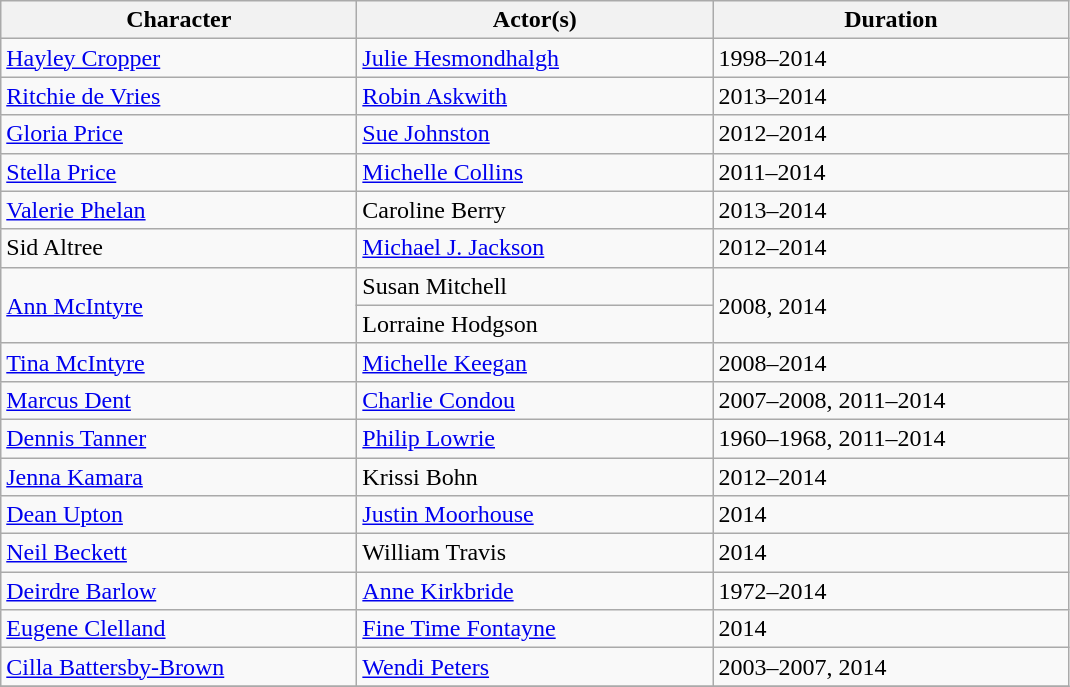<table class="wikitable">
<tr>
<th scope="col" style="width:230px;">Character</th>
<th scope="col" style="width:230px;">Actor(s)</th>
<th scope="col" style="width:230px;">Duration</th>
</tr>
<tr>
<td><a href='#'>Hayley Cropper</a></td>
<td><a href='#'>Julie Hesmondhalgh</a></td>
<td>1998–2014</td>
</tr>
<tr>
<td><a href='#'>Ritchie de Vries</a></td>
<td><a href='#'>Robin Askwith</a></td>
<td>2013–2014</td>
</tr>
<tr>
<td><a href='#'>Gloria Price</a></td>
<td><a href='#'>Sue Johnston</a></td>
<td>2012–2014</td>
</tr>
<tr>
<td><a href='#'>Stella Price</a></td>
<td><a href='#'>Michelle Collins</a></td>
<td>2011–2014</td>
</tr>
<tr>
<td><a href='#'>Valerie Phelan</a></td>
<td>Caroline Berry</td>
<td>2013–2014</td>
</tr>
<tr>
<td>Sid Altree</td>
<td><a href='#'>Michael J. Jackson</a></td>
<td>2012–2014</td>
</tr>
<tr>
<td rowspan="2"><a href='#'>Ann McIntyre</a></td>
<td>Susan Mitchell</td>
<td rowspan="2">2008, 2014</td>
</tr>
<tr>
<td>Lorraine Hodgson</td>
</tr>
<tr>
<td><a href='#'>Tina McIntyre</a></td>
<td><a href='#'>Michelle Keegan</a></td>
<td>2008–2014</td>
</tr>
<tr>
<td><a href='#'>Marcus Dent</a></td>
<td><a href='#'>Charlie Condou</a></td>
<td>2007–2008, 2011–2014</td>
</tr>
<tr>
<td><a href='#'>Dennis Tanner</a></td>
<td><a href='#'>Philip Lowrie</a></td>
<td>1960–1968, 2011–2014</td>
</tr>
<tr>
<td><a href='#'>Jenna Kamara</a></td>
<td>Krissi Bohn</td>
<td>2012–2014</td>
</tr>
<tr>
<td><a href='#'>Dean Upton</a></td>
<td><a href='#'>Justin Moorhouse</a></td>
<td>2014</td>
</tr>
<tr>
<td><a href='#'>Neil Beckett</a></td>
<td>William Travis</td>
<td>2014</td>
</tr>
<tr>
<td><a href='#'>Deirdre Barlow</a></td>
<td><a href='#'>Anne Kirkbride</a></td>
<td>1972–2014</td>
</tr>
<tr>
<td><a href='#'>Eugene Clelland</a></td>
<td><a href='#'>Fine Time Fontayne</a></td>
<td>2014</td>
</tr>
<tr>
<td><a href='#'>Cilla Battersby-Brown</a></td>
<td><a href='#'>Wendi Peters</a></td>
<td>2003–2007, 2014</td>
</tr>
<tr>
</tr>
</table>
